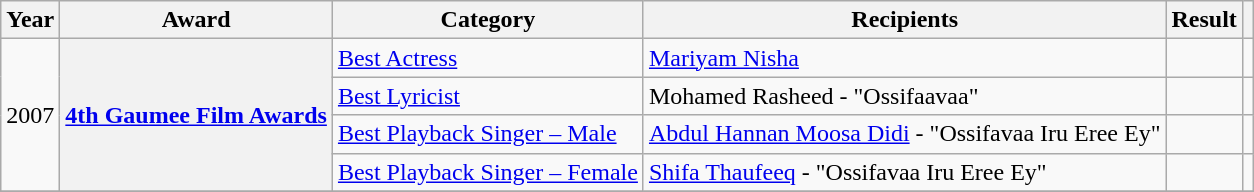<table class="wikitable plainrowheaders sortable">
<tr>
<th scope="col">Year</th>
<th scope="col">Award</th>
<th scope="col">Category</th>
<th scope="col">Recipients</th>
<th scope="col">Result</th>
<th scope="col" class="unsortable"></th>
</tr>
<tr>
<td rowspan="4">2007</td>
<th scope="row" rowspan="4"><a href='#'>4th Gaumee Film Awards</a></th>
<td><a href='#'>Best Actress</a></td>
<td><a href='#'>Mariyam Nisha</a></td>
<td></td>
<td style="text-align:center;"></td>
</tr>
<tr>
<td><a href='#'>Best Lyricist</a></td>
<td>Mohamed Rasheed - "Ossifaavaa"</td>
<td></td>
<td style="text-align:center;"></td>
</tr>
<tr>
<td><a href='#'>Best Playback Singer – Male</a></td>
<td><a href='#'>Abdul Hannan Moosa Didi</a> - "Ossifavaa Iru Eree Ey"</td>
<td></td>
<td style="text-align:center;"></td>
</tr>
<tr>
<td><a href='#'>Best Playback Singer – Female</a></td>
<td><a href='#'>Shifa Thaufeeq</a> - "Ossifavaa Iru Eree Ey"</td>
<td></td>
<td style="text-align:center;"></td>
</tr>
<tr>
</tr>
</table>
